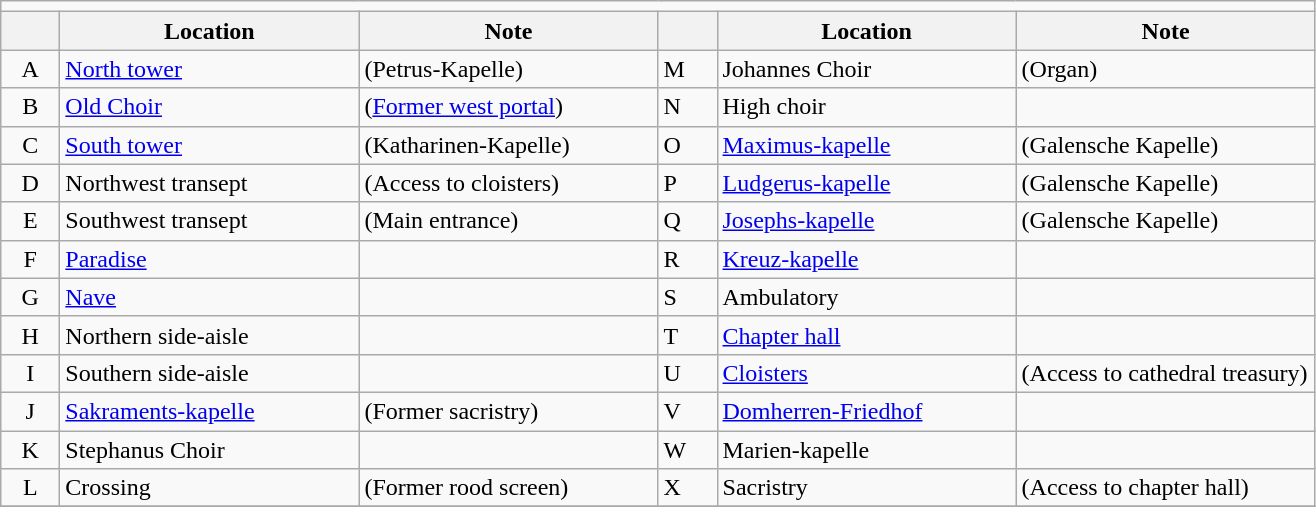<table class="wikitable">
<tr>
<td align="center", colspan="6"></td>
</tr>
<tr>
<th style="width: 2em"></th>
<th style="width:12em">Location</th>
<th style="width: 12em">Note</th>
<th style="width: 2em"></th>
<th style="width:12em">Location</th>
<th style="width:12em">Note</th>
</tr>
<tr>
<td align="center">A</td>
<td><a href='#'>North tower</a></td>
<td>(Petrus-Kapelle)</td>
<td>M</td>
<td>Johannes Choir</td>
<td>(Organ)</td>
</tr>
<tr>
<td align="center">B</td>
<td><a href='#'>Old Choir</a></td>
<td>(<a href='#'>Former west portal</a>)</td>
<td>N</td>
<td>High choir</td>
<td></td>
</tr>
<tr>
<td align="center">C</td>
<td><a href='#'>South tower</a></td>
<td>(Katharinen-Kapelle)</td>
<td>O</td>
<td><a href='#'>Maximus-kapelle</a></td>
<td>(Galensche Kapelle)</td>
</tr>
<tr>
<td align="center">D</td>
<td>Northwest transept</td>
<td>(Access to cloisters)</td>
<td>P</td>
<td><a href='#'>Ludgerus-kapelle</a></td>
<td>(Galensche Kapelle)</td>
</tr>
<tr>
<td align="center">E</td>
<td>Southwest transept</td>
<td>(Main entrance)</td>
<td>Q</td>
<td><a href='#'>Josephs-kapelle</a></td>
<td>(Galensche Kapelle)</td>
</tr>
<tr>
<td align="center">F</td>
<td><a href='#'>Paradise</a></td>
<td></td>
<td>R</td>
<td><a href='#'>Kreuz-kapelle</a></td>
<td></td>
</tr>
<tr>
<td align="center">G</td>
<td><a href='#'>Nave</a></td>
<td></td>
<td>S</td>
<td>Ambulatory</td>
<td></td>
</tr>
<tr>
<td align="center">H</td>
<td>Northern side-aisle</td>
<td></td>
<td>T</td>
<td><a href='#'>Chapter hall</a></td>
<td></td>
</tr>
<tr>
<td align="center">I</td>
<td>Southern side-aisle</td>
<td></td>
<td>U</td>
<td><a href='#'>Cloisters</a></td>
<td>(Access to cathedral treasury)</td>
</tr>
<tr>
<td align="center">J</td>
<td><a href='#'>Sakraments-kapelle</a></td>
<td>(Former sacristry)</td>
<td>V</td>
<td><a href='#'>Domherren-Friedhof</a></td>
<td></td>
</tr>
<tr>
<td align="center">K</td>
<td>Stephanus Choir</td>
<td></td>
<td>W</td>
<td>Marien-kapelle</td>
<td></td>
</tr>
<tr>
<td align="center">L</td>
<td>Crossing</td>
<td>(Former rood screen)</td>
<td>X</td>
<td>Sacristry</td>
<td>(Access to chapter hall)</td>
</tr>
<tr>
</tr>
</table>
